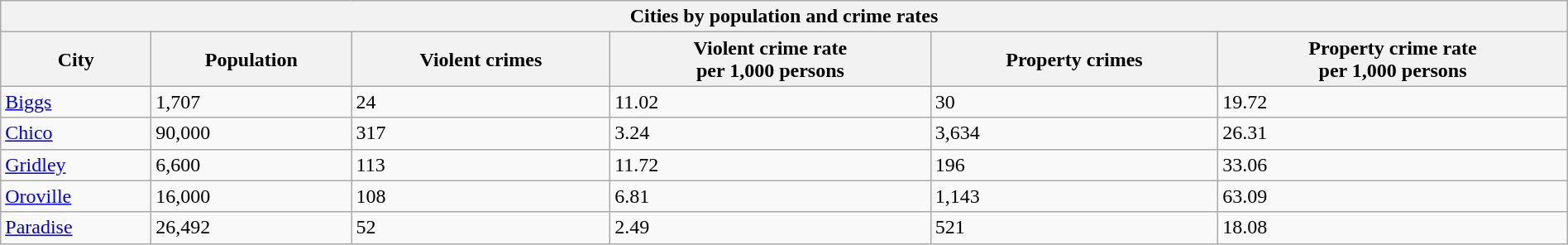<table class="wikitable collapsible collapsed sortable" style="width: 100%;">
<tr>
<th colspan="9">Cities by population and crime rates</th>
</tr>
<tr>
<th>City</th>
<th data-sort-type="number">Population</th>
<th data-sort-type="number">Violent crimes</th>
<th data-sort-type="number">Violent crime rate<br>per 1,000 persons</th>
<th data-sort-type="number">Property crimes</th>
<th data-sort-type="number">Property crime rate<br>per 1,000 persons</th>
</tr>
<tr>
<td><a href='#'>Biggs</a></td>
<td>1,707</td>
<td>24</td>
<td>11.02</td>
<td>30</td>
<td>19.72</td>
</tr>
<tr>
<td><a href='#'>Chico</a></td>
<td>90,000</td>
<td>317</td>
<td>3.24</td>
<td>3,634</td>
<td>26.31</td>
</tr>
<tr>
<td><a href='#'>Gridley</a></td>
<td>6,600</td>
<td>113</td>
<td>11.72</td>
<td>196</td>
<td>33.06</td>
</tr>
<tr>
<td><a href='#'>Oroville</a></td>
<td>16,000</td>
<td>108</td>
<td>6.81</td>
<td>1,143</td>
<td>63.09</td>
</tr>
<tr>
<td><a href='#'>Paradise</a></td>
<td>26,492</td>
<td>52</td>
<td>2.49</td>
<td>521</td>
<td>18.08</td>
</tr>
</table>
